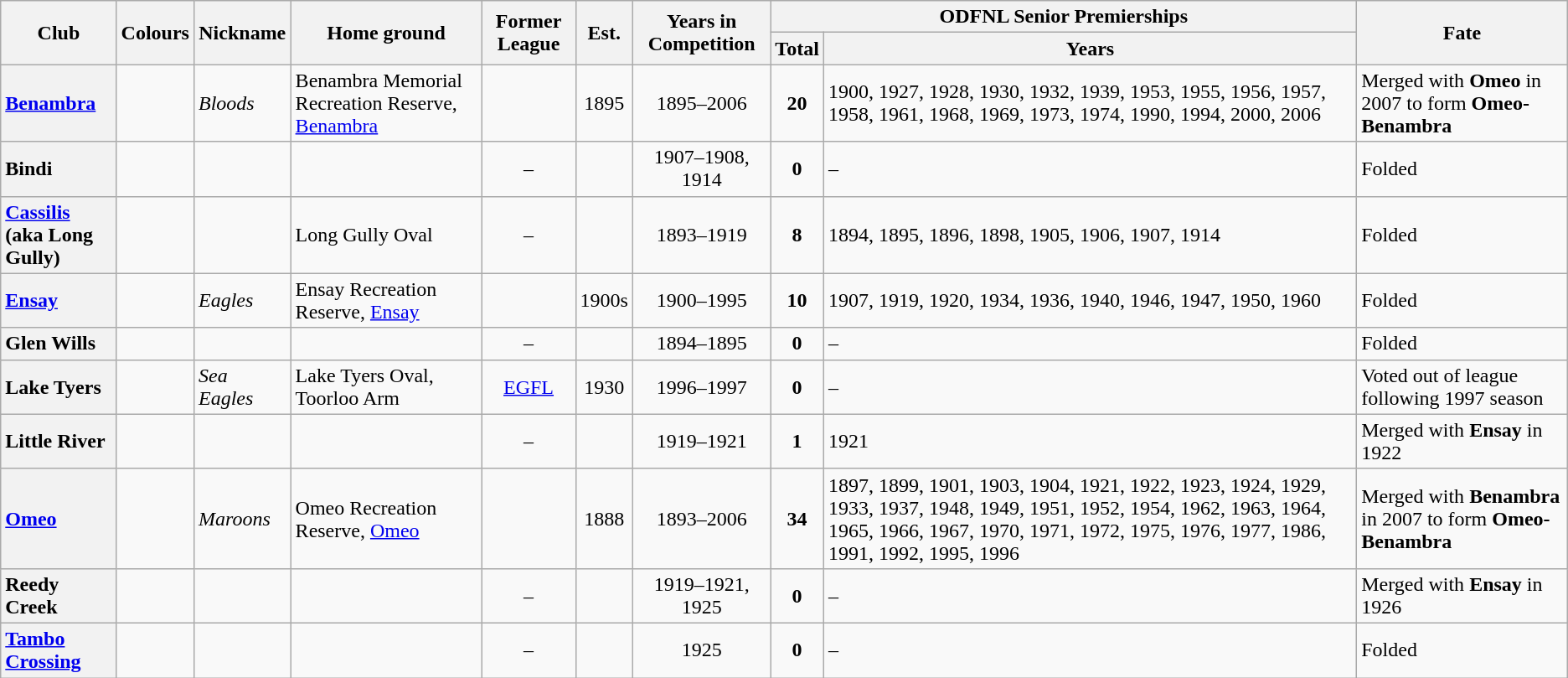<table class="wikitable sortable">
<tr>
<th rowspan="2">Club</th>
<th rowspan="2">Colours</th>
<th rowspan="2">Nickname</th>
<th rowspan="2">Home ground</th>
<th rowspan="2">Former League</th>
<th rowspan="2">Est.</th>
<th rowspan="2">Years in Competition</th>
<th colspan="2">ODFNL Senior Premierships</th>
<th rowspan="2">Fate</th>
</tr>
<tr>
<th>Total</th>
<th>Years</th>
</tr>
<tr>
<th style="text-align:left"><a href='#'>Benambra</a></th>
<td></td>
<td><em>Bloods</em></td>
<td>Benambra Memorial Recreation Reserve, <a href='#'>Benambra</a></td>
<td align="center"></td>
<td align="center">1895</td>
<td align="center">1895–2006</td>
<td align="center"><strong>20</strong></td>
<td>1900, 1927, 1928, 1930, 1932, 1939, 1953, 1955, 1956, 1957, 1958, 1961, 1968, 1969, 1973, 1974, 1990, 1994, 2000, 2006</td>
<td>Merged with <strong>Omeo</strong> in 2007 to form <strong>Omeo-Benambra</strong></td>
</tr>
<tr>
<th style="text-align:left">Bindi</th>
<td></td>
<td></td>
<td></td>
<td align="center">–</td>
<td></td>
<td align="center">1907–1908, 1914</td>
<td align="center"><strong>0</strong></td>
<td>–</td>
<td>Folded</td>
</tr>
<tr>
<th style="text-align:left"><a href='#'>Cassilis</a><br>(aka Long Gully)</th>
<td></td>
<td></td>
<td>Long Gully Oval</td>
<td align="center">–</td>
<td></td>
<td align="center">1893–1919</td>
<td align="center"><strong>8</strong></td>
<td>1894, 1895, 1896, 1898, 1905, 1906, 1907, 1914</td>
<td>Folded</td>
</tr>
<tr>
<th style="text-align:left"><a href='#'>Ensay</a></th>
<td></td>
<td><em>Eagles</em></td>
<td>Ensay Recreation Reserve, <a href='#'>Ensay</a></td>
<td align="center"></td>
<td align="center">1900s</td>
<td align="center">1900–1995</td>
<td align="center"><strong>10</strong></td>
<td>1907, 1919, 1920, 1934, 1936, 1940, 1946, 1947, 1950, 1960</td>
<td>Folded</td>
</tr>
<tr>
<th style="text-align:left">Glen Wills</th>
<td></td>
<td></td>
<td></td>
<td align="center">–</td>
<td></td>
<td align="center">1894–1895</td>
<td align="center"><strong>0</strong></td>
<td>–</td>
<td>Folded</td>
</tr>
<tr>
<th style="text-align:left">Lake Tyers</th>
<td></td>
<td><em>Sea Eagles</em></td>
<td>Lake Tyers Oval, Toorloo Arm</td>
<td align="center"><a href='#'>EGFL</a></td>
<td align="center">1930</td>
<td align="center">1996–1997</td>
<td align="center"><strong>0</strong></td>
<td>–</td>
<td>Voted out of league following 1997 season</td>
</tr>
<tr>
<th style="text-align:left">Little River</th>
<td></td>
<td></td>
<td></td>
<td align="center">–</td>
<td></td>
<td align="center">1919–1921</td>
<td align="center"><strong>1</strong></td>
<td>1921</td>
<td>Merged with <strong>Ensay</strong> in 1922</td>
</tr>
<tr>
<th style="text-align:left"><a href='#'>Omeo</a></th>
<td></td>
<td><em>Maroons</em></td>
<td>Omeo Recreation Reserve, <a href='#'>Omeo</a></td>
<td align="center"></td>
<td align="center">1888</td>
<td align="center">1893–2006</td>
<td align="center"><strong>34</strong></td>
<td>1897, 1899, 1901, 1903, 1904, 1921, 1922, 1923, 1924, 1929, 1933, 1937, 1948, 1949, 1951, 1952, 1954, 1962, 1963, 1964, 1965, 1966, 1967, 1970, 1971, 1972, 1975, 1976, 1977, 1986, 1991, 1992, 1995, 1996</td>
<td>Merged with <strong>Benambra</strong> in 2007 to form <strong>Omeo-Benambra</strong></td>
</tr>
<tr>
<th style="text-align:left">Reedy Creek</th>
<td></td>
<td></td>
<td></td>
<td align="center">–</td>
<td></td>
<td align="center">1919–1921, 1925</td>
<td align="center"><strong>0</strong></td>
<td>–</td>
<td>Merged with <strong>Ensay</strong> in 1926</td>
</tr>
<tr>
<th style="text-align:left"><a href='#'>Tambo Crossing</a></th>
<td></td>
<td></td>
<td></td>
<td align="center">–</td>
<td></td>
<td align="center">1925</td>
<td align="center"><strong>0</strong></td>
<td>–</td>
<td>Folded</td>
</tr>
</table>
